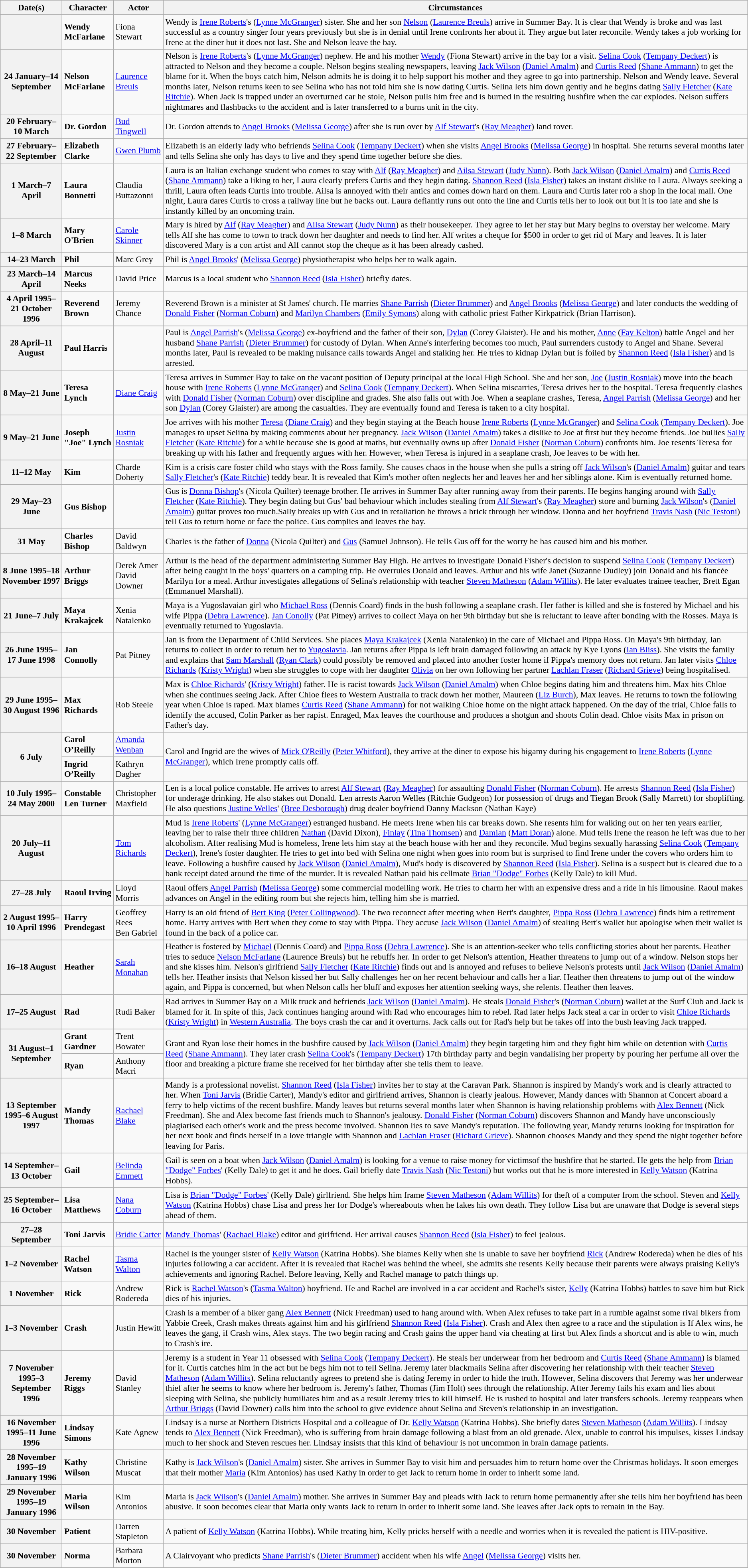<table class="wikitable plainrowheaders" style="font-size:90%">
<tr>
<th scope="col">Date(s)</th>
<th scope="col">Character</th>
<th scope="col">Actor</th>
<th scope="col">Circumstances</th>
</tr>
<tr>
<th scope="row"></th>
<td><strong>Wendy McFarlane</strong></td>
<td>Fiona Stewart</td>
<td>Wendy is <a href='#'>Irene Roberts</a>'s (<a href='#'>Lynne McGranger</a>) sister. She and her son <a href='#'>Nelson</a> (<a href='#'>Laurence Breuls</a>) arrive in Summer Bay. It is clear that Wendy is broke and was last successful as a country singer four years previously but she is in denial until Irene confronts her about it. They argue but later reconcile. Wendy takes a job working for Irene at the diner but it does not last. She and Nelson leave the bay.</td>
</tr>
<tr>
<th scope="row">24 January–14 September</th>
<td><strong>Nelson McFarlane</strong></td>
<td><a href='#'>Laurence Breuls</a></td>
<td>Nelson is <a href='#'>Irene Roberts</a>'s (<a href='#'>Lynne McGranger</a>) nephew. He and his mother <a href='#'>Wendy</a> (Fiona Stewart) arrive in the bay for a visit. <a href='#'>Selina Cook</a> (<a href='#'>Tempany Deckert</a>) is attracted to Nelson and they become a couple. Nelson begins stealing newspapers, leaving <a href='#'>Jack Wilson</a> (<a href='#'>Daniel Amalm</a>) and <a href='#'>Curtis Reed</a> (<a href='#'>Shane Ammann</a>) to get the blame for it. When the boys catch him, Nelson admits he is doing it to help support his mother and they agree to go into partnership. Nelson and Wendy leave. Several months later, Nelson returns keen to see Selina who has not told him she is now dating Curtis. Selina lets him down gently and he begins dating <a href='#'>Sally Fletcher</a> (<a href='#'>Kate Ritchie</a>). When Jack is trapped under an overturned car he stole, Nelson pulls him free and is burned in the resulting bushfire when the car explodes. Nelson suffers nightmares and flashbacks to the accident and is later transferred to a burns unit in the city.</td>
</tr>
<tr>
<th scope="row">20 February–10 March</th>
<td><strong>Dr. Gordon</strong></td>
<td><a href='#'>Bud Tingwell</a></td>
<td>Dr. Gordon attends to <a href='#'>Angel Brooks</a> (<a href='#'>Melissa George</a>) after she is run over by <a href='#'>Alf Stewart</a>'s (<a href='#'>Ray Meagher</a>) land rover.</td>
</tr>
<tr>
<th scope="row">27 February–22 September</th>
<td><strong>Elizabeth Clarke</strong></td>
<td><a href='#'>Gwen Plumb</a></td>
<td>Elizabeth is an elderly lady who befriends <a href='#'>Selina Cook</a> (<a href='#'>Tempany Deckert</a>) when she visits <a href='#'>Angel Brooks</a> (<a href='#'>Melissa George</a>) in hospital. She returns several months later and tells Selina she only has days to live and they spend time together before she dies.</td>
</tr>
<tr>
<th scope="row">1 March–7 April</th>
<td><strong>Laura Bonnetti</strong></td>
<td>Claudia Buttazonni</td>
<td>Laura is an Italian exchange student who comes to stay with <a href='#'>Alf</a> (<a href='#'>Ray Meagher</a>) and <a href='#'>Ailsa Stewart</a> (<a href='#'>Judy Nunn</a>). Both <a href='#'>Jack Wilson</a> (<a href='#'>Daniel Amalm</a>) and <a href='#'>Curtis Reed</a> (<a href='#'>Shane Ammann</a>) take a liking to her, Laura clearly prefers Curtis and they begin dating. <a href='#'>Shannon Reed</a> (<a href='#'>Isla Fisher</a>) takes an instant dislike to Laura. Always seeking a thrill, Laura often leads Curtis into trouble. Ailsa is annoyed with their antics and comes down hard on them. Laura and Curtis later rob a shop in the local mall. One night, Laura dares Curtis to cross a railway line but he backs out. Laura defiantly runs out onto the line and Curtis tells her to look out but it is too late and she is instantly killed by an oncoming train.</td>
</tr>
<tr>
<th scope="row">1–8 March</th>
<td><strong>Mary O'Brien</strong></td>
<td><a href='#'>Carole Skinner</a></td>
<td>Mary is hired by <a href='#'>Alf</a> (<a href='#'>Ray Meagher</a>) and <a href='#'>Ailsa Stewart</a> (<a href='#'>Judy Nunn</a>) as their housekeeper. They agree to let her stay but Mary begins to overstay her welcome. Mary tells Alf she has come to town to track down her daughter and needs to find her. Alf writes a cheque for $500 in order to get rid of Mary and leaves. It is later discovered Mary is a con artist and Alf cannot stop the cheque as it has been already cashed.</td>
</tr>
<tr>
<th scope="row">14–23 March</th>
<td><strong>Phil</strong></td>
<td>Marc Grey</td>
<td>Phil is <a href='#'>Angel Brooks</a>' (<a href='#'>Melissa George</a>) physiotherapist who helps her to walk again.</td>
</tr>
<tr>
<th scope="row">23 March–14 April</th>
<td><strong>Marcus Neeks</strong></td>
<td>David Price</td>
<td>Marcus is a local student who <a href='#'>Shannon Reed</a> (<a href='#'>Isla Fisher</a>) briefly dates.</td>
</tr>
<tr>
<th scope="row">4 April 1995–21 October 1996</th>
<td><strong>Reverend Brown</strong></td>
<td>Jeremy Chance</td>
<td>Reverend Brown is a minister at St James' church. He marries <a href='#'>Shane Parrish</a> (<a href='#'>Dieter Brummer</a>) and <a href='#'>Angel Brooks</a> (<a href='#'>Melissa George</a>) and later conducts the wedding of <a href='#'>Donald Fisher</a> (<a href='#'>Norman Coburn</a>) and <a href='#'>Marilyn Chambers</a> (<a href='#'>Emily Symons</a>) along with catholic priest Father Kirkpatrick (Brian Harrison).</td>
</tr>
<tr>
<th scope="row">28 April–11 August</th>
<td><strong>Paul Harris</strong></td>
<td></td>
<td>Paul is <a href='#'>Angel Parrish</a>'s (<a href='#'>Melissa George</a>) ex-boyfriend and the father of their son, <a href='#'>Dylan</a> (Corey Glaister). He and his mother, <a href='#'>Anne</a> (<a href='#'>Fay Kelton</a>) battle Angel and her husband <a href='#'>Shane Parrish</a> (<a href='#'>Dieter Brummer</a>) for custody of Dylan. When Anne's interfering becomes too much, Paul surrenders custody to Angel and Shane. Several months later, Paul is revealed to be making nuisance calls towards Angel and stalking her. He tries to kidnap Dylan but is foiled by <a href='#'>Shannon Reed</a> (<a href='#'>Isla Fisher</a>) and is arrested.</td>
</tr>
<tr>
<th scope="row">8 May–21 June</th>
<td><strong>Teresa Lynch</strong></td>
<td><a href='#'>Diane Craig</a></td>
<td>Teresa arrives in Summer Bay to take on the vacant position of Deputy principal at the local High School. She and her son, <a href='#'>Joe</a> (<a href='#'>Justin Rosniak</a>) move into the beach house with <a href='#'>Irene Roberts</a> (<a href='#'>Lynne McGranger</a>) and <a href='#'>Selina Cook</a> (<a href='#'>Tempany Deckert</a>). When Selina miscarries, Teresa drives her to the hospital. Teresa frequently clashes with <a href='#'>Donald Fisher</a> (<a href='#'>Norman Coburn</a>) over discipline and grades. She also falls out with Joe. When a seaplane crashes, Teresa, <a href='#'>Angel Parrish</a> (<a href='#'>Melissa George</a>) and her son <a href='#'>Dylan</a> (Corey Glaister) are among the casualties. They are eventually found and Teresa is taken to a city hospital.</td>
</tr>
<tr>
<th scope="row">9 May–21 June</th>
<td><strong>Joseph "Joe" Lynch</strong></td>
<td><a href='#'>Justin Rosniak</a></td>
<td>Joe arrives with his mother <a href='#'>Teresa</a> (<a href='#'>Diane Craig</a>) and they begin staying at the Beach house <a href='#'>Irene Roberts</a> (<a href='#'>Lynne McGranger</a>) and <a href='#'>Selina Cook</a> (<a href='#'>Tempany Deckert</a>). Joe manages to upset Selina by making comments about her pregnancy. <a href='#'>Jack Wilson</a> (<a href='#'>Daniel Amalm</a>) takes a dislike to Joe at first but they become friends. Joe bullies <a href='#'>Sally Fletcher</a> (<a href='#'>Kate Ritchie</a>) for a while because she is good at maths, but eventually owns up after <a href='#'>Donald Fisher</a> (<a href='#'>Norman Coburn</a>) confronts him. Joe resents Teresa for breaking up with his father and frequently argues with her. However, when Teresa is injured in a seaplane crash, Joe leaves to be with her.</td>
</tr>
<tr>
<th scope="row">11–12 May</th>
<td><strong>Kim</strong></td>
<td>Charde Doherty</td>
<td>Kim is a crisis care foster child who stays with the Ross family. She causes chaos in the house when she pulls a string off <a href='#'>Jack Wilson</a>'s (<a href='#'>Daniel Amalm</a>) guitar and tears <a href='#'>Sally Fletcher</a>'s (<a href='#'>Kate Ritchie</a>) teddy bear. It is revealed that Kim's mother often neglects her and leaves her and her siblings alone. Kim is eventually returned home.</td>
</tr>
<tr>
<th scope="row">29 May–23 June</th>
<td><strong>Gus Bishop</strong></td>
<td></td>
<td>Gus is <a href='#'>Donna Bishop</a>'s (Nicola Quilter) teenage brother. He arrives in Summer Bay after running away from their parents. He begins hanging around with <a href='#'>Sally Fletcher</a> (<a href='#'>Kate Ritchie</a>). They begin dating but Gus' bad behaviour which includes stealing from <a href='#'>Alf Stewart</a>'s (<a href='#'>Ray Meagher</a>) store and burning <a href='#'>Jack Wilson</a>'s (<a href='#'>Daniel Amalm</a>) guitar proves too much.Sally breaks up with Gus and in retaliation he throws a brick through her window. Donna and her boyfriend <a href='#'>Travis Nash</a> (<a href='#'>Nic Testoni</a>) tell Gus to return home or face the police. Gus complies and leaves the bay.</td>
</tr>
<tr>
<th scope="row">31 May</th>
<td><strong>Charles Bishop</strong></td>
<td>David Baldwyn</td>
<td>Charles is the father of <a href='#'>Donna</a> (Nicola Quilter) and <a href='#'>Gus</a> (Samuel Johnson). He tells Gus off for the worry he has caused him and his mother.</td>
</tr>
<tr>
<th scope="row">8 June 1995–18 November 1997</th>
<td><strong>Arthur Briggs</strong></td>
<td>Derek Amer<br>David Downer</td>
<td>Arthur is the head of the department administering Summer Bay High. He arrives to investigate Donald Fisher's decision to suspend <a href='#'>Selina Cook</a> (<a href='#'>Tempany Deckert</a>) after being caught in the boys' quarters on a camping trip. He overrules Donald and leaves. Arthur and his wife Janet (Suzanne Dudley) join Donald and his fiancée Marilyn for a meal. Arthur investigates allegations of Selina's relationship with teacher <a href='#'>Steven Matheson</a> (<a href='#'>Adam Willits</a>). He later evaluates trainee teacher, Brett Egan (Emmanuel Marshall).</td>
</tr>
<tr>
<th scope="row">21 June–7 July</th>
<td><strong>Maya Krakajcek</strong></td>
<td>Xenia Natalenko</td>
<td>Maya is a Yugoslavaian girl who <a href='#'>Michael Ross</a> (Dennis Coard) finds in the bush following a seaplane crash. Her father is killed and she is fostered by Michael and his wife Pippa (<a href='#'>Debra Lawrence</a>). <a href='#'>Jan Conolly</a> (Pat Pitney) arrives to collect Maya on her 9th birthday but she is reluctant to leave after bonding with the Rosses. Maya is eventually returned to Yugoslavia.</td>
</tr>
<tr>
<th scope="row">26 June 1995–17 June 1998</th>
<td><strong>Jan Connolly</strong></td>
<td>Pat Pitney</td>
<td>Jan is from the Department of Child Services. She places <a href='#'>Maya Krakajcek</a> (Xenia Natalenko) in the care of Michael and Pippa Ross. On Maya's 9th birthday, Jan returns to collect in order to return her to <a href='#'>Yugoslavia</a>. Jan returns after Pippa is left brain damaged following an attack by Kye Lyons (<a href='#'>Ian Bliss</a>). She visits the family and explains that <a href='#'>Sam Marshall</a> (<a href='#'>Ryan Clark</a>) could possibly be removed and placed into another foster home if Pippa's memory does not return. Jan later visits <a href='#'>Chloe Richards</a> (<a href='#'>Kristy Wright</a>) when she struggles to cope with her daughter <a href='#'>Olivia</a> on her own following her partner <a href='#'>Lachlan Fraser</a> (<a href='#'>Richard Grieve</a>) being hospitalised.</td>
</tr>
<tr>
<th scope="row">29 June 1995–30 August 1996</th>
<td><strong>Max Richards</strong></td>
<td>Rob Steele</td>
<td>Max is <a href='#'>Chloe Richards</a>' (<a href='#'>Kristy Wright</a>) father. He is racist towards <a href='#'>Jack Wilson</a> (<a href='#'>Daniel Amalm</a>) when Chloe begins dating him and threatens him. Max hits Chloe when she continues seeing Jack. After Chloe flees to Western Australia to track down her mother, Maureen (<a href='#'>Liz Burch</a>), Max leaves. He returns to town the following year when Chloe is raped. Max blames <a href='#'>Curtis Reed</a> (<a href='#'>Shane Ammann</a>) for not walking Chloe home on the night attack happened. On the day of the trial, Chloe fails to identify the accused, Colin Parker as her rapist. Enraged, Max leaves the courthouse and produces a shotgun and shoots Colin dead. Chloe visits Max in prison on Father's day.</td>
</tr>
<tr>
<th scope="row" rowspan="2">6 July</th>
<td><strong>Carol O’Reilly</strong></td>
<td><a href='#'>Amanda Wenban</a></td>
<td rowspan="2">Carol and Ingrid are the wives of <a href='#'>Mick O'Reilly</a> (<a href='#'>Peter Whitford</a>), they arrive at the diner to expose his bigamy during his engagement to <a href='#'>Irene Roberts</a> (<a href='#'>Lynne McGranger</a>), which Irene promptly calls off.</td>
</tr>
<tr>
<td><strong>Ingrid O’Reilly</strong></td>
<td>Kathryn Dagher</td>
</tr>
<tr>
<th scope="row">10 July 1995–24 May 2000</th>
<td><strong>Constable Len Turner</strong></td>
<td>Christopher Maxfield</td>
<td>Len is a local police constable. He arrives to arrest <a href='#'>Alf Stewart</a> (<a href='#'>Ray Meagher</a>) for assaulting <a href='#'>Donald Fisher</a> (<a href='#'>Norman Coburn</a>).  He arrests <a href='#'>Shannon Reed</a> (<a href='#'>Isla Fisher</a>) for underage drinking. He also stakes out Donald. Len arrests Aaron Welles (Ritchie Gudgeon) for possession of drugs and Tiegan Brook (Sally Marrett) for shoplifting. He also questions <a href='#'>Justine Welles</a>' (<a href='#'>Bree Desborough</a>) drug dealer boyfriend Danny Mackson (Nathan Kaye)</td>
</tr>
<tr>
<th scope="row">20 July–11 August</th>
<td></td>
<td><a href='#'>Tom Richards</a></td>
<td>Mud is <a href='#'>Irene Roberts</a>' (<a href='#'>Lynne McGranger</a>) estranged husband. He meets Irene when his car breaks down. She resents him for walking out on her ten years earlier, leaving her to raise their three children <a href='#'>Nathan</a> (David Dixon), <a href='#'>Finlay</a> (<a href='#'>Tina Thomsen</a>) and <a href='#'>Damian</a> (<a href='#'>Matt Doran</a>) alone. Mud tells Irene the reason he left was due to her alcoholism. After realising Mud is homeless, Irene lets him stay at the beach house with her and they reconcile. Mud begins sexually harassing <a href='#'>Selina Cook</a> (<a href='#'>Tempany Deckert</a>), Irene's foster daughter. He tries to get into bed with Selina one night when goes into room but is surprised to find Irene under the covers who orders him to leave. Following a bushfire caused by <a href='#'>Jack Wilson</a> (<a href='#'>Daniel Amalm</a>), Mud's body is discovered by <a href='#'>Shannon Reed</a> (<a href='#'>Isla Fisher</a>). Selina is a suspect but is cleared due to a bank receipt dated around the time of the murder. It is revealed Nathan paid his cellmate <a href='#'>Brian "Dodge" Forbes</a> (Kelly Dale) to kill Mud.</td>
</tr>
<tr>
<th scope="row">27–28 July</th>
<td><strong>Raoul Irving</strong></td>
<td>Lloyd Morris</td>
<td>Raoul offers <a href='#'>Angel Parrish</a> (<a href='#'>Melissa George</a>) some commercial modelling work. He tries to charm her with an expensive dress and a ride in his limousine. Raoul makes advances on Angel in the editing room but she rejects him, telling him she is married.</td>
</tr>
<tr>
<th scope="row">2 August 1995–10 April 1996</th>
<td><strong> Harry Prendegast </strong></td>
<td>Geoffrey Rees<br>Ben Gabriel</td>
<td>Harry is an old friend of <a href='#'>Bert King</a> (<a href='#'>Peter Collingwood</a>). The two reconnect after meeting when Bert's daughter, <a href='#'>Pippa Ross</a> (<a href='#'>Debra Lawrence</a>) finds him a retirement home. Harry arrives with Bert when they come to stay with Pippa. They accuse <a href='#'>Jack Wilson</a> (<a href='#'>Daniel Amalm</a>) of stealing Bert's wallet but apologise when their wallet is found in the back of a police car.</td>
</tr>
<tr>
<th scope="row">16–18 August</th>
<td><strong>Heather</strong></td>
<td><a href='#'>Sarah Monahan</a></td>
<td>Heather is fostered by <a href='#'>Michael</a> (Dennis Coard) and <a href='#'>Pippa Ross</a> (<a href='#'>Debra Lawrence</a>). She is an attention-seeker who tells conflicting stories about her parents. Heather tries to seduce <a href='#'>Nelson McFarlane</a> (Laurence Breuls) but he rebuffs her. In order to get Nelson's attention, Heather threatens to jump out of a window. Nelson stops her and she kisses him. Nelson's girlfriend <a href='#'>Sally Fletcher</a> (<a href='#'>Kate Ritchie</a>) finds out and is annoyed and refuses to believe Nelson's protests until <a href='#'>Jack Wilson</a> (<a href='#'>Daniel Amalm</a>) tells her. Heather insists that Nelson kissed her but Sally challenges her on her recent behaviour and calls her a liar. Heather then threatens to jump out of the window again, and Pippa is concerned, but when Nelson calls her bluff and exposes her attention seeking ways, she relents. Heather then leaves.</td>
</tr>
<tr>
<th scope="row">17–25 August</th>
<td><strong>Rad</strong></td>
<td>Rudi Baker</td>
<td>Rad arrives in Summer Bay on a Milk truck and befriends <a href='#'>Jack Wilson</a> (<a href='#'>Daniel Amalm</a>). He steals <a href='#'>Donald Fisher</a>'s (<a href='#'>Norman Coburn</a>) wallet at the Surf Club and Jack is blamed for it. In spite of this, Jack continues hanging around with Rad who encourages him to rebel. Rad later helps Jack steal a car in order to visit <a href='#'>Chloe Richards</a> (<a href='#'>Kristy Wright</a>) in <a href='#'>Western Australia</a>. The boys crash the car and it overturns. Jack calls out for Rad's help but he takes off into the bush leaving Jack trapped.</td>
</tr>
<tr>
<th scope="row" rowspan="2">31 August–1 September</th>
<td><strong>Grant Gardner</strong></td>
<td>Trent Bowater</td>
<td rowspan="2">Grant and Ryan lose their homes in the bushfire caused by <a href='#'>Jack Wilson</a> (<a href='#'>Daniel Amalm</a>) they begin targeting him and they fight him while on detention with <a href='#'>Curtis Reed</a> (<a href='#'>Shane Ammann</a>). They later crash <a href='#'>Selina Cook</a>'s (<a href='#'>Tempany Deckert</a>) 17th birthday party and begin vandalising her property by pouring her perfume all over the floor and breaking a picture frame she received for her birthday after she tells them to leave.</td>
</tr>
<tr>
<td><strong>Ryan</strong></td>
<td>Anthony Macri</td>
</tr>
<tr>
<th scope="row">13 September 1995–6 August 1997</th>
<td><strong>Mandy Thomas</strong></td>
<td><a href='#'>Rachael Blake</a></td>
<td>Mandy is a professional novelist. <a href='#'>Shannon Reed</a> (<a href='#'>Isla Fisher</a>) invites her to stay at the Caravan Park. Shannon is inspired by Mandy's work and is clearly attracted to her. When <a href='#'>Toni Jarvis</a> (Bridie Carter), Mandy's editor and girlfriend arrives, Shannon is clearly jealous. However, Mandy dances with Shannon at Concert aboard a ferry to help victims of the recent bushfire. Mandy leaves but returns several months later when Shannon is having relationship problems with <a href='#'>Alex Bennett</a> (Nick Freedman). She and Alex become fast friends much to Shannon's jealousy. <a href='#'>Donald Fisher</a> (<a href='#'>Norman Coburn</a>) discovers Shannon and Mandy have unconsciously plagiarised each other's work and the press become involved. Shannon lies to save Mandy's reputation. The following year, Mandy returns looking for inspiration for her next book and finds herself in a love triangle with Shannon and <a href='#'>Lachlan Fraser</a> (<a href='#'>Richard Grieve</a>). Shannon chooses Mandy and they spend the night together before leaving for Paris.</td>
</tr>
<tr>
<th scope="row">14 September–13 October</th>
<td><strong>Gail</strong></td>
<td><a href='#'>Belinda Emmett</a></td>
<td>Gail is seen on a boat when <a href='#'>Jack Wilson</a> (<a href='#'>Daniel Amalm</a>) is looking for a venue to raise money for victimsof the bushfire that he started. He gets the help from <a href='#'>Brian "Dodge" Forbes</a>' (Kelly Dale) to get it and he does. Gail briefly date <a href='#'>Travis Nash</a> (<a href='#'>Nic Testoni</a>) but works out that he is more interested in <a href='#'>Kelly Watson</a> (Katrina Hobbs).</td>
</tr>
<tr>
<th scope="row">25 September–16 October</th>
<td><strong>Lisa Matthews</strong></td>
<td><a href='#'>Nana Coburn</a></td>
<td>Lisa is <a href='#'>Brian "Dodge" Forbes</a>' (Kelly Dale) girlfriend. She helps him frame <a href='#'>Steven Matheson</a> (<a href='#'>Adam Willits</a>) for theft of a computer from the school. Steven and <a href='#'>Kelly Watson</a> (Katrina Hobbs) chase Lisa and press her for Dodge's whereabouts when he fakes his own death. They follow Lisa but are unaware that Dodge is several steps ahead of them.</td>
</tr>
<tr>
<th scope="row">27–28 September</th>
<td><strong>Toni Jarvis</strong></td>
<td><a href='#'>Bridie Carter</a></td>
<td><a href='#'>Mandy Thomas</a>' (<a href='#'>Rachael Blake</a>) editor and girlfriend. Her arrival causes <a href='#'>Shannon Reed</a> (<a href='#'>Isla Fisher</a>) to feel jealous.</td>
</tr>
<tr>
<th scope="row">1–2 November</th>
<td><strong>Rachel Watson</strong></td>
<td><a href='#'>Tasma Walton</a></td>
<td>Rachel is the younger sister of <a href='#'>Kelly Watson</a> (Katrina Hobbs). She blames Kelly when she is unable to save her boyfriend <a href='#'>Rick</a> (Andrew Rodereda) when he dies of his injuries following a car accident. After it is revealed that Rachel was behind the wheel, she admits she resents Kelly because their parents were always praising Kelly's achievements and ignoring Rachel. Before leaving, Kelly and Rachel manage to patch things up.</td>
</tr>
<tr>
<th scope="row">1 November</th>
<td><strong>Rick</strong></td>
<td>Andrew Rodereda</td>
<td>Rick is <a href='#'>Rachel Watson</a>'s (<a href='#'>Tasma Walton</a>) boyfriend. He and Rachel are involved in a car accident and Rachel's sister, <a href='#'>Kelly</a> (Katrina Hobbs) battles to save him but Rick dies of his injuries.</td>
</tr>
<tr>
<th scope="row">1–3 November</th>
<td><strong>Crash</strong></td>
<td>Justin Hewitt</td>
<td>Crash is a member of a biker gang <a href='#'>Alex Bennett</a> (Nick Freedman) used to hang around with. When Alex refuses to take part in a rumble against some rival bikers from Yabbie Creek, Crash makes threats against him and his girlfriend <a href='#'>Shannon Reed</a> (<a href='#'>Isla Fisher</a>). Crash and Alex then agree to a race and the stipulation is If Alex wins, he leaves the gang, if Crash wins, Alex stays. The two begin racing and Crash gains the upper hand via cheating at first but Alex finds a shortcut and is able to win, much to Crash's ire.</td>
</tr>
<tr>
<th scope="row">7 November 1995–3 September 1996</th>
<td><strong>Jeremy Riggs</strong></td>
<td>David Stanley</td>
<td>Jeremy is a student in Year 11 obsessed with <a href='#'>Selina Cook</a> (<a href='#'>Tempany Deckert</a>). He steals her underwear from her bedroom and <a href='#'>Curtis Reed</a> (<a href='#'>Shane Ammann</a>) is blamed for it. Curtis catches him in the act but he begs him not to tell Selina. Jeremy later blackmails Selina after discovering her relationship with their teacher <a href='#'>Steven Matheson</a> (<a href='#'>Adam Willits</a>). Selina reluctantly agrees to pretend she is dating Jeremy in order to hide the truth. However, Selina discovers that Jeremy was her underwear thief after he seems to know where her bedroom is. Jeremy's father, Thomas (Jim Holt) sees through the relationship. After Jeremy fails his exam and lies about sleeping with Selina, she publicly humiliates him and as a result Jeremy tries to kill himself. He is rushed to hospital and later transfers schools. Jeremy reappears when <a href='#'>Arthur Briggs</a> (David Downer) calls him into the school to give evidence about Selina and Steven's relationship in an investigation.</td>
</tr>
<tr>
<th scope="row">16 November 1995–11 June 1996</th>
<td><strong>Lindsay Simons</strong></td>
<td>Kate Agnew</td>
<td>Lindsay is a nurse at Northern Districts Hospital and a colleague of Dr. <a href='#'>Kelly Watson</a> (Katrina Hobbs). She briefly dates <a href='#'>Steven Matheson</a> (<a href='#'>Adam Willits</a>). Lindsay tends to <a href='#'>Alex Bennett</a> (Nick Freedman), who is suffering from brain damage following a blast from an old grenade. Alex, unable to control his impulses, kisses Lindsay much to her shock and Steven rescues her. Lindsay insists that this kind of behaviour is not uncommon in brain damage patients.</td>
</tr>
<tr>
<th scope="row">28 November 1995–19 January 1996</th>
<td><strong>Kathy Wilson</strong></td>
<td>Christine Muscat</td>
<td>Kathy is <a href='#'>Jack Wilson</a>'s (<a href='#'>Daniel Amalm</a>) sister. She arrives in Summer Bay to visit him and persuades him to return home over the Christmas holidays. It soon emerges that their mother <a href='#'>Maria</a> (Kim Antonios) has used Kathy in order to get Jack to return home in order to inherit some land.</td>
</tr>
<tr>
<th scope="row">29 November 1995–19 January 1996</th>
<td><strong>Maria Wilson</strong></td>
<td>Kim Antonios</td>
<td>Maria is <a href='#'>Jack Wilson</a>'s (<a href='#'>Daniel Amalm</a>) mother. She arrives in Summer Bay and pleads with Jack to return home permanently after she tells him her boyfriend has been abusive. It soon becomes clear that Maria only wants Jack to return in order to inherit some land. She leaves after Jack opts to remain in the Bay.</td>
</tr>
<tr>
<th scope="row">30 November</th>
<td><strong>Patient</strong></td>
<td>Darren Stapleton</td>
<td>A patient of <a href='#'>Kelly Watson</a> (Katrina Hobbs). While treating him, Kelly pricks herself with a needle and worries when it is revealed the patient is HIV-positive.</td>
</tr>
<tr>
<th scope="row">30 November</th>
<td><strong>Norma</strong></td>
<td>Barbara Morton</td>
<td>A Clairvoyant who predicts <a href='#'>Shane Parrish</a>'s (<a href='#'>Dieter Brummer</a>) accident when his wife <a href='#'>Angel</a> (<a href='#'>Melissa George</a>) visits her.</td>
</tr>
<tr>
</tr>
</table>
